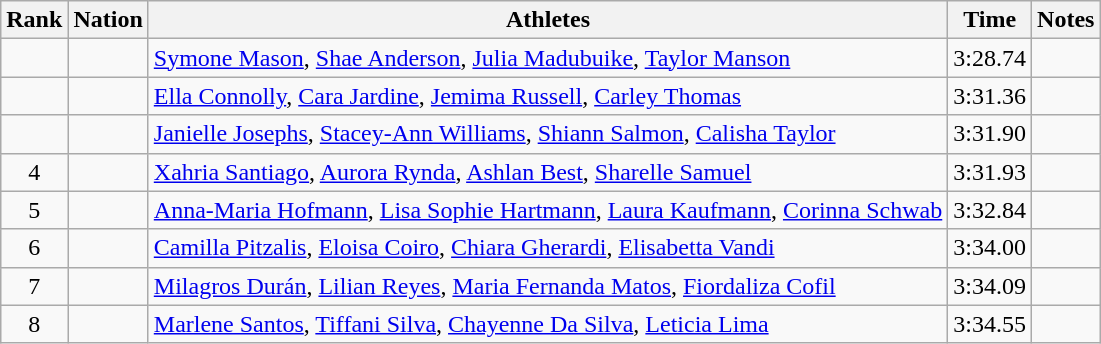<table class="wikitable sortable" style="text-align:center">
<tr>
<th>Rank</th>
<th>Nation</th>
<th>Athletes</th>
<th>Time</th>
<th>Notes</th>
</tr>
<tr>
<td></td>
<td align=left></td>
<td align=left><a href='#'>Symone Mason</a>, <a href='#'>Shae Anderson</a>, <a href='#'>Julia Madubuike</a>, <a href='#'>Taylor Manson</a></td>
<td>3:28.74</td>
<td></td>
</tr>
<tr>
<td></td>
<td align=left></td>
<td align=left><a href='#'>Ella Connolly</a>, <a href='#'>Cara Jardine</a>, <a href='#'>Jemima Russell</a>, <a href='#'>Carley Thomas</a></td>
<td>3:31.36</td>
<td></td>
</tr>
<tr>
<td></td>
<td align=left></td>
<td align=left><a href='#'>Janielle Josephs</a>, <a href='#'>Stacey-Ann Williams</a>, <a href='#'>Shiann Salmon</a>, <a href='#'>Calisha Taylor</a></td>
<td>3:31.90</td>
<td></td>
</tr>
<tr>
<td>4</td>
<td align=left></td>
<td align=left><a href='#'>Xahria Santiago</a>, <a href='#'>Aurora Rynda</a>, <a href='#'>Ashlan Best</a>, <a href='#'>Sharelle Samuel</a></td>
<td>3:31.93</td>
<td></td>
</tr>
<tr>
<td>5</td>
<td align=left></td>
<td align=left><a href='#'>Anna-Maria Hofmann</a>, <a href='#'>Lisa Sophie Hartmann</a>, <a href='#'>Laura Kaufmann</a>, <a href='#'>Corinna Schwab</a></td>
<td>3:32.84</td>
<td></td>
</tr>
<tr>
<td>6</td>
<td align=left></td>
<td align=left><a href='#'>Camilla Pitzalis</a>, <a href='#'>Eloisa Coiro</a>, <a href='#'>Chiara Gherardi</a>, <a href='#'>Elisabetta Vandi</a></td>
<td>3:34.00</td>
<td></td>
</tr>
<tr>
<td>7</td>
<td align=left></td>
<td align=left><a href='#'>Milagros Durán</a>, <a href='#'>Lilian Reyes</a>, <a href='#'>Maria Fernanda Matos</a>, <a href='#'>Fiordaliza Cofil</a></td>
<td>3:34.09</td>
<td></td>
</tr>
<tr>
<td>8</td>
<td align=left></td>
<td align=left><a href='#'>Marlene Santos</a>, <a href='#'>Tiffani Silva</a>, <a href='#'>Chayenne Da Silva</a>, <a href='#'>Leticia Lima</a></td>
<td>3:34.55</td>
<td></td>
</tr>
</table>
